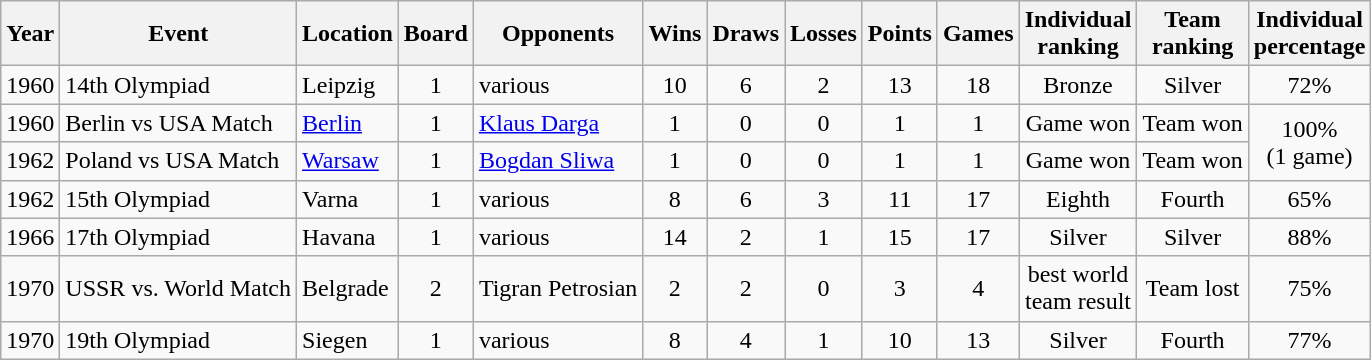<table class="wikitable" style="text-align:center">
<tr>
<th>Year</th>
<th>Event</th>
<th>Location</th>
<th>Board</th>
<th>Opponents</th>
<th>Wins</th>
<th>Draws</th>
<th>Losses</th>
<th>Points</th>
<th>Games</th>
<th>Individual<br> ranking</th>
<th>Team<br> ranking</th>
<th>Individual <br>percentage</th>
</tr>
<tr>
<td>1960</td>
<td align=left>14th Olympiad</td>
<td align=left>Leipzig</td>
<td>1</td>
<td align=left>various</td>
<td>10</td>
<td>6</td>
<td>2</td>
<td>13</td>
<td>18</td>
<td>Bronze</td>
<td>Silver</td>
<td>72%</td>
</tr>
<tr>
<td>1960</td>
<td align=left>Berlin vs USA Match</td>
<td align=left><a href='#'>Berlin</a></td>
<td>1</td>
<td align=left><a href='#'>Klaus Darga</a></td>
<td>1</td>
<td>0</td>
<td>0</td>
<td>1</td>
<td>1</td>
<td>Game won</td>
<td>Team won</td>
<td rowspan=2>100%<br> (1 game)</td>
</tr>
<tr>
<td>1962</td>
<td align=left>Poland vs USA Match</td>
<td align=left><a href='#'>Warsaw</a></td>
<td>1</td>
<td align=left><a href='#'>Bogdan Sliwa</a></td>
<td>1</td>
<td>0</td>
<td>0</td>
<td>1</td>
<td>1</td>
<td>Game won</td>
<td>Team won</td>
</tr>
<tr>
<td>1962</td>
<td align=left>15th Olympiad</td>
<td align=left>Varna</td>
<td>1</td>
<td align=left>various</td>
<td>8</td>
<td>6</td>
<td>3</td>
<td>11</td>
<td>17</td>
<td>Eighth</td>
<td>Fourth</td>
<td>65%</td>
</tr>
<tr>
<td>1966</td>
<td align=left>17th Olympiad</td>
<td align=left>Havana</td>
<td>1</td>
<td align=left>various</td>
<td>14</td>
<td>2</td>
<td>1</td>
<td>15</td>
<td>17</td>
<td>Silver</td>
<td>Silver</td>
<td>88%</td>
</tr>
<tr>
<td>1970</td>
<td align=left>USSR vs. World Match</td>
<td align=left>Belgrade</td>
<td>2</td>
<td align=left>Tigran Petrosian</td>
<td>2</td>
<td>2</td>
<td>0</td>
<td>3</td>
<td>4</td>
<td>best world<br> team result</td>
<td>Team lost</td>
<td>75%</td>
</tr>
<tr>
<td>1970</td>
<td align=left>19th Olympiad</td>
<td align=left>Siegen</td>
<td>1</td>
<td align=left>various</td>
<td>8</td>
<td>4</td>
<td>1</td>
<td>10</td>
<td>13</td>
<td>Silver</td>
<td>Fourth</td>
<td>77%</td>
</tr>
</table>
